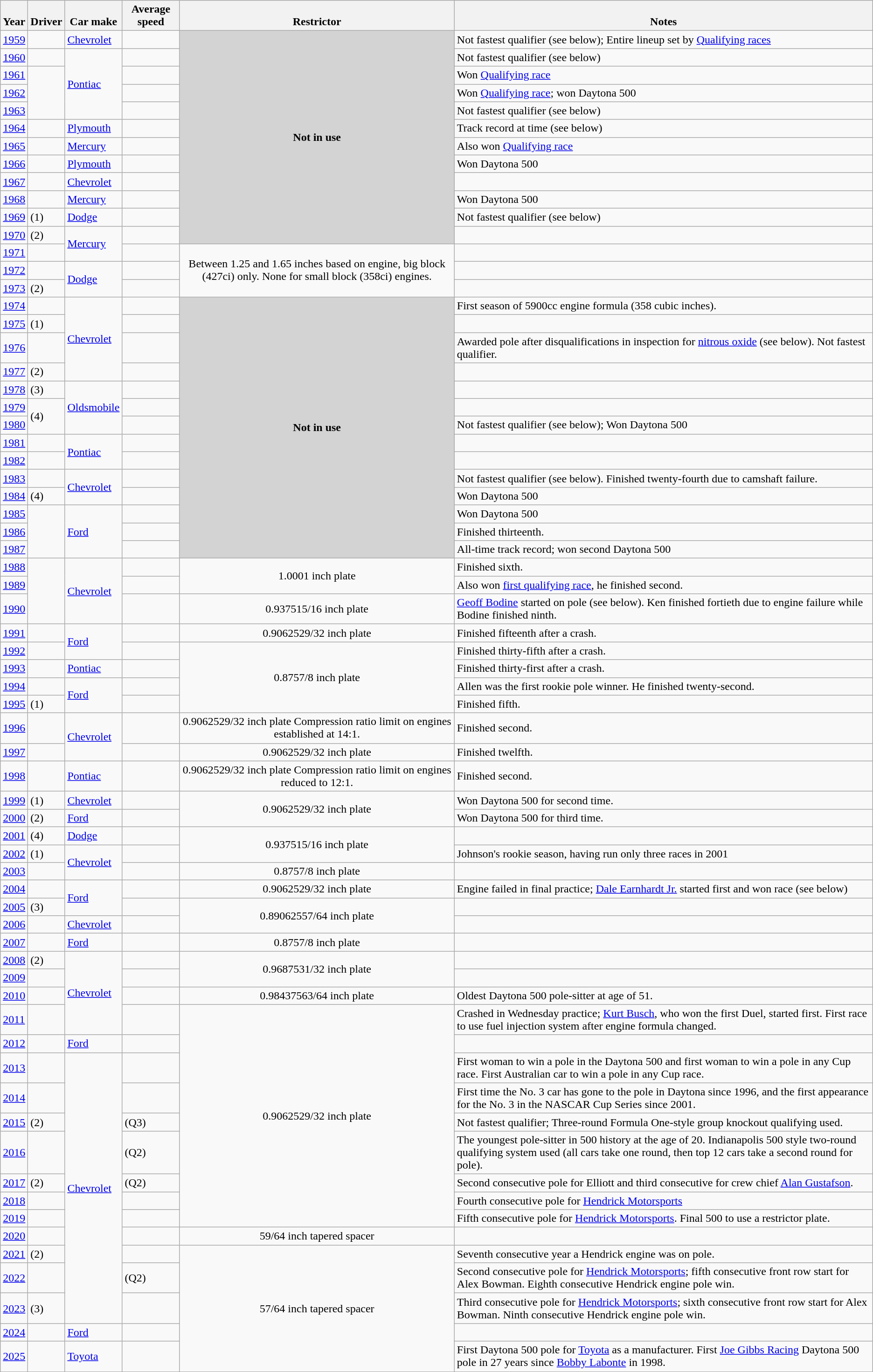<table class="wikitable">
<tr>
<th valign="bottom">Year<br></th>
<th valign="bottom">Driver<br></th>
<th valign="bottom">Car make<br></th>
<th valign="bottom">Average speed<br></th>
<th valign="bottom">Restrictor<br></th>
<th valign="bottom" class="unsortable">Notes</th>
</tr>
<tr>
<td><a href='#'>1959</a></td>
<td></td>
<td><a href='#'>Chevrolet</a></td>
<td></td>
<td rowspan="12" align="center" bgcolor="lightgray"><strong>Not in use</strong></td>
<td>Not fastest qualifier (see below); Entire lineup set by <a href='#'>Qualifying races</a></td>
</tr>
<tr>
<td><a href='#'>1960</a></td>
<td></td>
<td rowspan=4><a href='#'>Pontiac</a></td>
<td></td>
<td>Not fastest qualifier (see below)</td>
</tr>
<tr>
<td><a href='#'>1961</a></td>
<td rowspan=3></td>
<td></td>
<td>Won <a href='#'>Qualifying race</a></td>
</tr>
<tr>
<td><a href='#'>1962</a></td>
<td></td>
<td>Won <a href='#'>Qualifying race</a>; won Daytona 500</td>
</tr>
<tr>
<td><a href='#'>1963</a></td>
<td></td>
<td>Not fastest qualifier (see below)</td>
</tr>
<tr>
<td><a href='#'>1964</a></td>
<td></td>
<td><a href='#'>Plymouth</a></td>
<td></td>
<td>Track record at time (see below)</td>
</tr>
<tr>
<td><a href='#'>1965</a></td>
<td></td>
<td><a href='#'>Mercury</a></td>
<td></td>
<td>Also won <a href='#'>Qualifying race</a></td>
</tr>
<tr>
<td><a href='#'>1966</a></td>
<td></td>
<td><a href='#'>Plymouth</a></td>
<td></td>
<td>Won Daytona 500</td>
</tr>
<tr>
<td><a href='#'>1967</a></td>
<td></td>
<td><a href='#'>Chevrolet</a></td>
<td></td>
<td></td>
</tr>
<tr>
<td><a href='#'>1968</a></td>
<td></td>
<td><a href='#'>Mercury</a></td>
<td></td>
<td>Won Daytona 500</td>
</tr>
<tr>
<td><a href='#'>1969</a></td>
<td> (1)</td>
<td><a href='#'>Dodge</a></td>
<td></td>
<td>Not fastest qualifier (see below)</td>
</tr>
<tr>
<td><a href='#'>1970</a></td>
<td> (2)</td>
<td rowspan=2><a href='#'>Mercury</a></td>
<td></td>
<td></td>
</tr>
<tr>
<td><a href='#'>1971</a></td>
<td></td>
<td></td>
<td rowspan=3 align="center">Between 1.25 and 1.65 inches based on engine, big block (427ci) only. None for small block (358ci) engines.</td>
<td></td>
</tr>
<tr>
<td><a href='#'>1972</a></td>
<td></td>
<td rowspan=2><a href='#'>Dodge</a></td>
<td></td>
<td></td>
</tr>
<tr>
<td><a href='#'>1973</a></td>
<td> (2)</td>
<td></td>
<td></td>
</tr>
<tr>
<td><a href='#'>1974</a></td>
<td></td>
<td rowspan=4><a href='#'>Chevrolet</a></td>
<td></td>
<td rowspan="14" align="center" bgcolor="lightgray"><strong>Not in use</strong></td>
<td> First season of 5900cc engine formula (358 cubic inches).</td>
</tr>
<tr>
<td><a href='#'>1975</a></td>
<td> (1)</td>
<td></td>
<td></td>
</tr>
<tr>
<td><a href='#'>1976</a></td>
<td></td>
<td></td>
<td>Awarded pole after disqualifications in inspection for <a href='#'>nitrous oxide</a> (see below). Not fastest qualifier.</td>
</tr>
<tr>
<td><a href='#'>1977</a></td>
<td> (2)</td>
<td></td>
<td></td>
</tr>
<tr>
<td><a href='#'>1978</a></td>
<td> (3)</td>
<td rowspan=3><a href='#'>Oldsmobile</a></td>
<td></td>
<td></td>
</tr>
<tr>
<td><a href='#'>1979</a></td>
<td rowspan=2> (4)</td>
<td></td>
<td></td>
</tr>
<tr>
<td><a href='#'>1980</a></td>
<td></td>
<td>Not fastest qualifier (see below); Won Daytona 500</td>
</tr>
<tr>
<td><a href='#'>1981</a></td>
<td></td>
<td rowspan=2><a href='#'>Pontiac</a></td>
<td></td>
<td></td>
</tr>
<tr>
<td><a href='#'>1982</a></td>
<td></td>
<td></td>
<td></td>
</tr>
<tr>
<td><a href='#'>1983</a></td>
<td></td>
<td rowspan=2><a href='#'>Chevrolet</a></td>
<td></td>
<td>Not fastest qualifier (see below). Finished twenty-fourth due to camshaft failure.</td>
</tr>
<tr>
<td><a href='#'>1984</a></td>
<td> (4)</td>
<td></td>
<td>Won Daytona 500</td>
</tr>
<tr>
<td><a href='#'>1985</a></td>
<td rowspan=3></td>
<td rowspan=3><a href='#'>Ford</a></td>
<td></td>
<td>Won Daytona 500</td>
</tr>
<tr>
<td><a href='#'>1986</a></td>
<td></td>
<td>Finished thirteenth.</td>
</tr>
<tr>
<td><a href='#'>1987</a></td>
<td></td>
<td>All-time track record; won second Daytona 500</td>
</tr>
<tr>
<td><a href='#'>1988</a></td>
<td rowspan=3></td>
<td rowspan=3><a href='#'>Chevrolet</a></td>
<td></td>
<td rowspan=2 align="center"><span>1.000</span>1 inch plate</td>
<td>Finished sixth.</td>
</tr>
<tr>
<td><a href='#'>1989</a></td>
<td></td>
<td>Also won <a href='#'>first qualifying race</a>, he finished second.</td>
</tr>
<tr>
<td><a href='#'>1990</a></td>
<td></td>
<td align="center"><span>0.9375</span>15/16 inch plate</td>
<td><a href='#'>Geoff Bodine</a> started on pole (see below). Ken finished fortieth due to engine failure while Bodine finished ninth.</td>
</tr>
<tr>
<td><a href='#'>1991</a></td>
<td></td>
<td rowspan=2><a href='#'>Ford</a></td>
<td></td>
<td align="center"><span>0.90625</span>29/32 inch plate</td>
<td>Finished fifteenth after a crash.</td>
</tr>
<tr>
<td><a href='#'>1992</a></td>
<td></td>
<td></td>
<td rowspan=4 align="center"><span>0.875</span>7/8 inch plate</td>
<td>Finished thirty-fifth after a crash.</td>
</tr>
<tr>
<td><a href='#'>1993</a></td>
<td></td>
<td><a href='#'>Pontiac</a></td>
<td></td>
<td>Finished thirty-first after a crash.</td>
</tr>
<tr>
<td><a href='#'>1994</a></td>
<td></td>
<td rowspan=2><a href='#'>Ford</a></td>
<td></td>
<td>Allen was the first rookie pole winner. He finished twenty-second.</td>
</tr>
<tr>
<td><a href='#'>1995</a></td>
<td> (1)</td>
<td></td>
<td>Finished fifth.</td>
</tr>
<tr>
<td><a href='#'>1996</a></td>
<td></td>
<td rowspan=2><a href='#'>Chevrolet</a></td>
<td></td>
<td align="center"><span>0.90625</span>29/32 inch plate  Compression ratio limit on engines established at 14:1.</td>
<td>Finished second.</td>
</tr>
<tr>
<td><a href='#'>1997</a></td>
<td></td>
<td></td>
<td align="center"><span>0.90625</span>29/32 inch plate</td>
<td>Finished twelfth.</td>
</tr>
<tr>
<td><a href='#'>1998</a></td>
<td></td>
<td><a href='#'>Pontiac</a></td>
<td></td>
<td align="center"><span>0.90625</span>29/32 inch plate Compression ratio limit on engines reduced to 12:1.</td>
<td>Finished second.</td>
</tr>
<tr>
<td><a href='#'>1999</a></td>
<td> (1)</td>
<td><a href='#'>Chevrolet</a></td>
<td></td>
<td rowspan=2 align="center"><span>0.90625</span>29/32 inch plate</td>
<td>Won Daytona 500 for second time.</td>
</tr>
<tr>
<td><a href='#'>2000</a></td>
<td> (2)</td>
<td><a href='#'>Ford</a></td>
<td></td>
<td>Won Daytona 500 for third time.</td>
</tr>
<tr>
<td><a href='#'>2001</a></td>
<td> (4)</td>
<td><a href='#'>Dodge</a></td>
<td></td>
<td rowspan=2 align="center"><span>0.9375</span>15/16 inch plate</td>
<td></td>
</tr>
<tr>
<td><a href='#'>2002</a></td>
<td> (1)</td>
<td rowspan=2><a href='#'>Chevrolet</a></td>
<td></td>
<td>Johnson's rookie season, having run only three races in 2001</td>
</tr>
<tr>
<td><a href='#'>2003</a></td>
<td></td>
<td></td>
<td align="center"><span>0.875</span>7/8 inch plate</td>
<td></td>
</tr>
<tr>
<td><a href='#'>2004</a></td>
<td></td>
<td rowspan=2><a href='#'>Ford</a></td>
<td></td>
<td align="center"><span>0.90625</span>29/32 inch plate</td>
<td>Engine failed in final practice; <a href='#'>Dale Earnhardt Jr.</a> started first and won race (see below)</td>
</tr>
<tr>
<td><a href='#'>2005</a></td>
<td> (3)</td>
<td></td>
<td rowspan=2 align="center"><span>0.890625</span>57/64 inch plate</td>
<td></td>
</tr>
<tr>
<td><a href='#'>2006</a></td>
<td></td>
<td><a href='#'>Chevrolet</a></td>
<td></td>
<td></td>
</tr>
<tr>
<td><a href='#'>2007</a></td>
<td></td>
<td><a href='#'>Ford</a></td>
<td></td>
<td align="center"><span>0.875</span>7/8 inch plate</td>
<td></td>
</tr>
<tr>
<td><a href='#'>2008</a></td>
<td> (2)</td>
<td rowspan=4><a href='#'>Chevrolet</a></td>
<td></td>
<td rowspan=2 align="center"><span>0.96875</span>31/32 inch plate</td>
<td></td>
</tr>
<tr>
<td><a href='#'>2009</a></td>
<td></td>
<td></td>
<td></td>
</tr>
<tr>
<td><a href='#'>2010</a></td>
<td></td>
<td></td>
<td align="center"><span>0.984375</span>63/64 inch plate</td>
<td>Oldest Daytona 500 pole-sitter at age of 51.</td>
</tr>
<tr>
<td><a href='#'>2011</a></td>
<td></td>
<td></td>
<td rowspan=9 align="center"><span>0.90625</span>29/32 inch plate</td>
<td>Crashed in Wednesday practice; <a href='#'>Kurt Busch</a>, who won the first Duel, started first. First race to use fuel injection system after engine formula changed.</td>
</tr>
<tr>
<td><a href='#'>2012</a></td>
<td></td>
<td><a href='#'>Ford</a></td>
<td></td>
<td></td>
</tr>
<tr>
<td><a href='#'>2013</a></td>
<td></td>
<td rowspan=11><a href='#'>Chevrolet</a></td>
<td></td>
<td>First woman to win a pole in the Daytona 500 and first woman to win a pole in any Cup race.  First Australian car to win a pole in any Cup race.</td>
</tr>
<tr>
<td><a href='#'>2014</a></td>
<td></td>
<td></td>
<td>First time the No. 3 car has gone to the pole in Daytona since 1996, and the first appearance for the No. 3 in the NASCAR Cup Series since 2001.</td>
</tr>
<tr>
<td><a href='#'>2015</a></td>
<td> (2)</td>
<td> (Q3)</td>
<td>Not fastest qualifier; Three-round Formula One-style group knockout qualifying used.</td>
</tr>
<tr>
<td><a href='#'>2016</a></td>
<td></td>
<td> (Q2)</td>
<td>The youngest pole-sitter in 500 history at the age of 20. Indianapolis 500 style two-round qualifying system used (all cars take one round, then top 12 cars take a second round for pole).</td>
</tr>
<tr>
<td><a href='#'>2017</a></td>
<td> (2)</td>
<td> (Q2)</td>
<td>Second consecutive pole for Elliott and third consecutive for crew chief <a href='#'>Alan Gustafson</a>.</td>
</tr>
<tr>
<td><a href='#'>2018</a></td>
<td></td>
<td></td>
<td>Fourth consecutive pole for <a href='#'>Hendrick Motorsports</a></td>
</tr>
<tr>
<td><a href='#'>2019</a></td>
<td></td>
<td></td>
<td>Fifth consecutive pole for <a href='#'>Hendrick Motorsports</a>. Final 500 to use a restrictor plate.</td>
</tr>
<tr>
<td><a href='#'>2020</a></td>
<td></td>
<td></td>
<td align="center">59/64 inch tapered spacer</td>
<td></td>
</tr>
<tr>
<td><a href='#'>2021</a></td>
<td> (2)</td>
<td></td>
<td rowspan=5 align="center">57/64 inch tapered spacer</td>
<td>Seventh consecutive year a Hendrick engine was on pole.</td>
</tr>
<tr>
<td><a href='#'>2022</a></td>
<td></td>
<td> (Q2)</td>
<td>Second consecutive pole for <a href='#'>Hendrick Motorsports</a>; fifth consecutive front row start for Alex Bowman.  Eighth consecutive Hendrick engine pole win.</td>
</tr>
<tr>
<td><a href='#'>2023</a></td>
<td> (3)</td>
<td></td>
<td>Third consecutive pole for <a href='#'>Hendrick Motorsports</a>; sixth consecutive front row start for Alex Bowman.  Ninth consecutive Hendrick engine pole win.</td>
</tr>
<tr>
<td><a href='#'>2024</a></td>
<td></td>
<td><a href='#'>Ford</a></td>
<td></td>
<td></td>
</tr>
<tr>
<td><a href='#'>2025</a></td>
<td></td>
<td><a href='#'>Toyota</a></td>
<td></td>
<td>First Daytona 500 pole for <a href='#'>Toyota</a> as a manufacturer. First <a href='#'>Joe Gibbs Racing</a> Daytona 500 pole in 27 years since <a href='#'>Bobby Labonte</a> in 1998.</td>
</tr>
</table>
